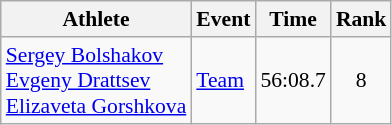<table class="wikitable" style="font-size:90%;">
<tr>
<th>Athlete</th>
<th>Event</th>
<th>Time</th>
<th>Rank</th>
</tr>
<tr align=center>
<td align=left><a href='#'>Sergey Bolshakov</a><br><a href='#'>Evgeny Drattsev</a><br><a href='#'>Elizaveta Gorshkova</a></td>
<td align=left><a href='#'>Team</a></td>
<td>56:08.7</td>
<td>8</td>
</tr>
</table>
